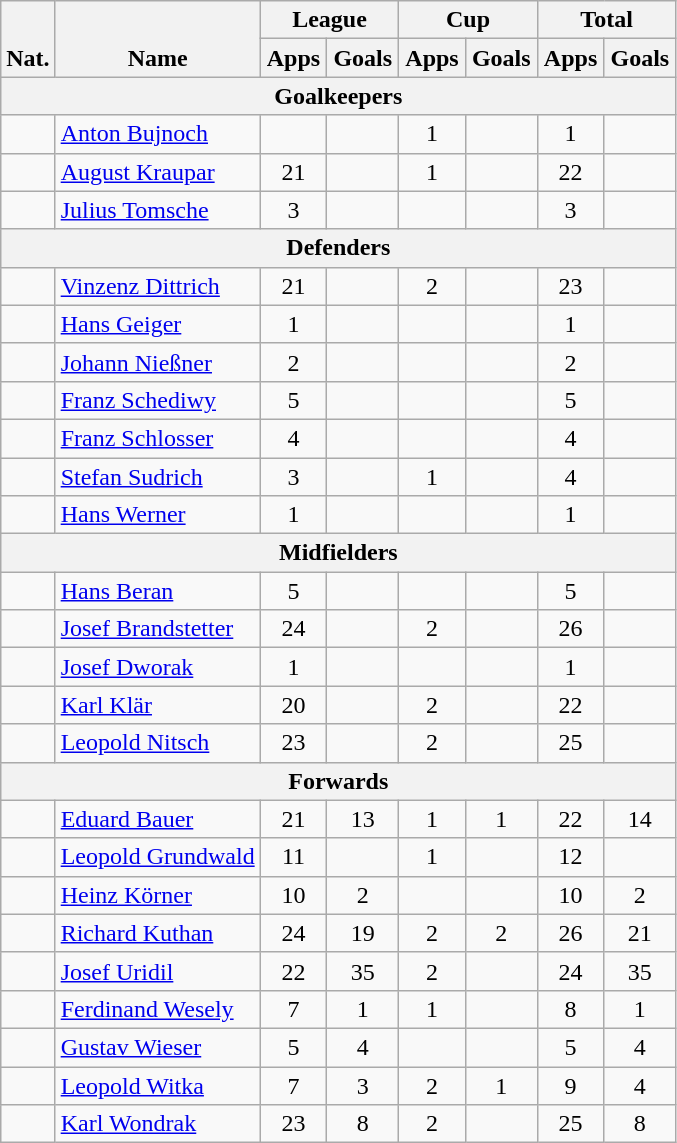<table class="wikitable" style="text-align:center">
<tr>
<th rowspan="2" valign="bottom">Nat.</th>
<th rowspan="2" valign="bottom">Name</th>
<th colspan="2" width="85">League</th>
<th colspan="2" width="85">Cup</th>
<th colspan="2" width="85">Total</th>
</tr>
<tr>
<th>Apps</th>
<th>Goals</th>
<th>Apps</th>
<th>Goals</th>
<th>Apps</th>
<th>Goals</th>
</tr>
<tr>
<th colspan=15>Goalkeepers</th>
</tr>
<tr>
<td></td>
<td align="left"><a href='#'>Anton Bujnoch</a></td>
<td></td>
<td></td>
<td>1</td>
<td></td>
<td>1</td>
<td></td>
</tr>
<tr>
<td></td>
<td align="left"><a href='#'>August Kraupar</a></td>
<td>21</td>
<td></td>
<td>1</td>
<td></td>
<td>22</td>
<td></td>
</tr>
<tr>
<td></td>
<td align="left"><a href='#'>Julius Tomsche</a></td>
<td>3</td>
<td></td>
<td></td>
<td></td>
<td>3</td>
<td></td>
</tr>
<tr>
<th colspan=15>Defenders</th>
</tr>
<tr>
<td></td>
<td align="left"><a href='#'>Vinzenz Dittrich</a></td>
<td>21</td>
<td></td>
<td>2</td>
<td></td>
<td>23</td>
<td></td>
</tr>
<tr>
<td></td>
<td align="left"><a href='#'>Hans Geiger</a></td>
<td>1</td>
<td></td>
<td></td>
<td></td>
<td>1</td>
<td></td>
</tr>
<tr>
<td></td>
<td align="left"><a href='#'>Johann Nießner</a></td>
<td>2</td>
<td></td>
<td></td>
<td></td>
<td>2</td>
<td></td>
</tr>
<tr>
<td></td>
<td align="left"><a href='#'>Franz Schediwy</a></td>
<td>5</td>
<td></td>
<td></td>
<td></td>
<td>5</td>
<td></td>
</tr>
<tr>
<td></td>
<td align="left"><a href='#'>Franz Schlosser</a></td>
<td>4</td>
<td></td>
<td></td>
<td></td>
<td>4</td>
<td></td>
</tr>
<tr>
<td></td>
<td align="left"><a href='#'>Stefan Sudrich</a></td>
<td>3</td>
<td></td>
<td>1</td>
<td></td>
<td>4</td>
<td></td>
</tr>
<tr>
<td></td>
<td align="left"><a href='#'>Hans Werner</a></td>
<td>1</td>
<td></td>
<td></td>
<td></td>
<td>1</td>
<td></td>
</tr>
<tr>
<th colspan=15>Midfielders</th>
</tr>
<tr>
<td></td>
<td align="left"><a href='#'>Hans Beran</a></td>
<td>5</td>
<td></td>
<td></td>
<td></td>
<td>5</td>
<td></td>
</tr>
<tr>
<td></td>
<td align="left"><a href='#'>Josef Brandstetter</a></td>
<td>24</td>
<td></td>
<td>2</td>
<td></td>
<td>26</td>
<td></td>
</tr>
<tr>
<td></td>
<td align="left"><a href='#'>Josef Dworak</a></td>
<td>1</td>
<td></td>
<td></td>
<td></td>
<td>1</td>
<td></td>
</tr>
<tr>
<td></td>
<td align="left"><a href='#'>Karl Klär</a></td>
<td>20</td>
<td></td>
<td>2</td>
<td></td>
<td>22</td>
<td></td>
</tr>
<tr>
<td></td>
<td align="left"><a href='#'>Leopold Nitsch</a></td>
<td>23</td>
<td></td>
<td>2</td>
<td></td>
<td>25</td>
<td></td>
</tr>
<tr>
<th colspan=15>Forwards</th>
</tr>
<tr>
<td></td>
<td align="left"><a href='#'>Eduard Bauer</a></td>
<td>21</td>
<td>13</td>
<td>1</td>
<td>1</td>
<td>22</td>
<td>14</td>
</tr>
<tr>
<td></td>
<td align="left"><a href='#'>Leopold Grundwald</a></td>
<td>11</td>
<td></td>
<td>1</td>
<td></td>
<td>12</td>
<td></td>
</tr>
<tr>
<td></td>
<td align="left"><a href='#'>Heinz Körner</a></td>
<td>10</td>
<td>2</td>
<td></td>
<td></td>
<td>10</td>
<td>2</td>
</tr>
<tr>
<td></td>
<td align="left"><a href='#'>Richard Kuthan</a></td>
<td>24</td>
<td>19</td>
<td>2</td>
<td>2</td>
<td>26</td>
<td>21</td>
</tr>
<tr>
<td></td>
<td align="left"><a href='#'>Josef Uridil</a></td>
<td>22</td>
<td>35</td>
<td>2</td>
<td></td>
<td>24</td>
<td>35</td>
</tr>
<tr>
<td></td>
<td align="left"><a href='#'>Ferdinand Wesely</a></td>
<td>7</td>
<td>1</td>
<td>1</td>
<td></td>
<td>8</td>
<td>1</td>
</tr>
<tr>
<td></td>
<td align="left"><a href='#'>Gustav Wieser</a></td>
<td>5</td>
<td>4</td>
<td></td>
<td></td>
<td>5</td>
<td>4</td>
</tr>
<tr>
<td></td>
<td align="left"><a href='#'>Leopold Witka</a></td>
<td>7</td>
<td>3</td>
<td>2</td>
<td>1</td>
<td>9</td>
<td>4</td>
</tr>
<tr>
<td></td>
<td align="left"><a href='#'>Karl Wondrak</a></td>
<td>23</td>
<td>8</td>
<td>2</td>
<td></td>
<td>25</td>
<td>8</td>
</tr>
</table>
